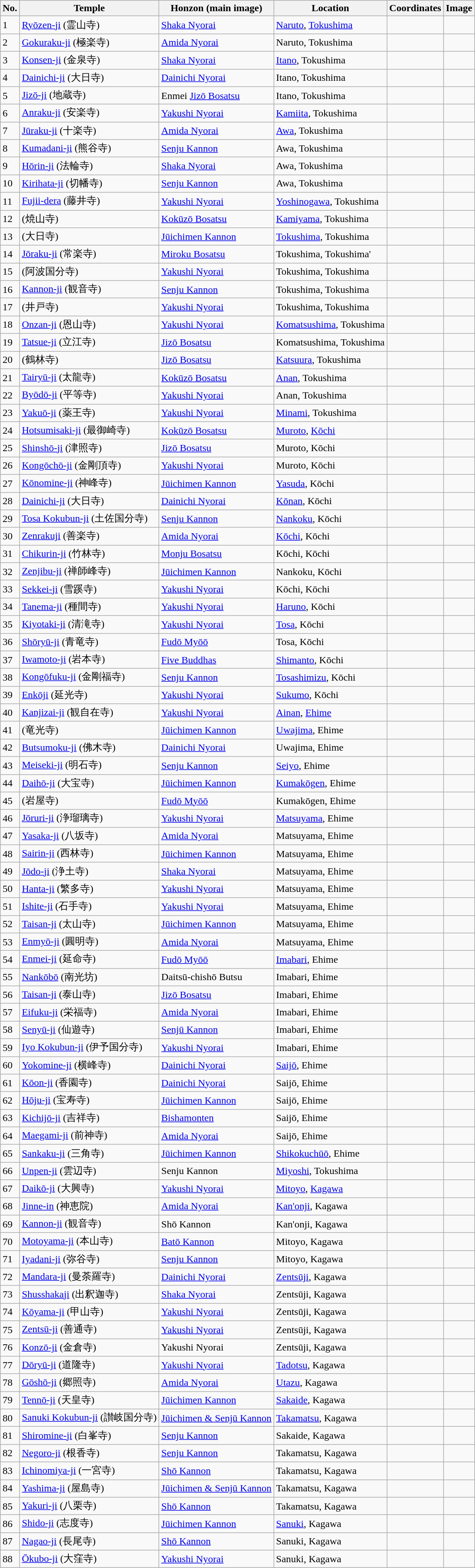<table class="wikitable sortable" style="clear: both">
<tr>
<th>No.</th>
<th>Temple</th>
<th>Honzon (main image)</th>
<th>Location</th>
<th>Coordinates</th>
<th class="unsortable">Image</th>
</tr>
<tr>
<td>1</td>
<td><a href='#'>Ryōzen-ji</a> (霊山寺)</td>
<td><a href='#'>Shaka Nyorai</a></td>
<td><a href='#'>Naruto</a>, <a href='#'>Tokushima</a></td>
<td></td>
<td></td>
</tr>
<tr>
<td>2</td>
<td><a href='#'>Gokuraku-ji</a> (極楽寺)</td>
<td><a href='#'>Amida Nyorai</a></td>
<td>Naruto, Tokushima</td>
<td></td>
<td></td>
</tr>
<tr>
<td>3</td>
<td><a href='#'>Konsen-ji</a> (金泉寺)</td>
<td><a href='#'>Shaka Nyorai</a></td>
<td><a href='#'>Itano</a>, Tokushima</td>
<td></td>
<td></td>
</tr>
<tr>
<td>4</td>
<td><a href='#'>Dainichi-ji</a> (大日寺)</td>
<td><a href='#'>Dainichi Nyorai</a></td>
<td>Itano, Tokushima</td>
<td></td>
<td></td>
</tr>
<tr>
<td>5</td>
<td><a href='#'>Jizō-ji</a> (地蔵寺)</td>
<td>Enmei <a href='#'>Jizō Bosatsu</a></td>
<td>Itano, Tokushima</td>
<td></td>
<td></td>
</tr>
<tr>
<td>6</td>
<td><a href='#'>Anraku-ji</a> (安楽寺)</td>
<td><a href='#'>Yakushi Nyorai</a></td>
<td><a href='#'>Kamiita</a>, Tokushima</td>
<td></td>
<td></td>
</tr>
<tr>
<td>7</td>
<td><a href='#'>Jūraku-ji</a> (十楽寺)</td>
<td><a href='#'>Amida Nyorai</a></td>
<td><a href='#'>Awa</a>, Tokushima</td>
<td></td>
<td></td>
</tr>
<tr>
<td>8</td>
<td><a href='#'>Kumadani-ji</a> (熊谷寺)</td>
<td><a href='#'>Senju Kannon</a></td>
<td>Awa, Tokushima</td>
<td></td>
<td></td>
</tr>
<tr>
<td>9</td>
<td><a href='#'>Hōrin-ji</a> (法輪寺)</td>
<td><a href='#'>Shaka Nyorai</a></td>
<td>Awa, Tokushima</td>
<td></td>
<td></td>
</tr>
<tr>
<td>10</td>
<td><a href='#'>Kirihata-ji</a> (切幡寺)</td>
<td><a href='#'>Senju Kannon</a></td>
<td>Awa, Tokushima</td>
<td></td>
<td></td>
</tr>
<tr>
<td>11</td>
<td><a href='#'>Fujii-dera</a> (藤井寺)</td>
<td><a href='#'>Yakushi Nyorai</a></td>
<td><a href='#'>Yoshinogawa</a>, Tokushima</td>
<td></td>
<td></td>
</tr>
<tr>
<td>12</td>
<td> (焼山寺)</td>
<td><a href='#'>Kokūzō Bosatsu</a></td>
<td><a href='#'>Kamiyama</a>, Tokushima</td>
<td></td>
<td></td>
</tr>
<tr>
<td>13</td>
<td> (大日寺)</td>
<td><a href='#'>Jūichimen Kannon</a></td>
<td><a href='#'>Tokushima</a>, Tokushima</td>
<td></td>
<td></td>
</tr>
<tr>
<td>14</td>
<td><a href='#'>Jōraku-ji</a> (常楽寺)</td>
<td><a href='#'>Miroku Bosatsu</a></td>
<td>Tokushima, Tokushima'</td>
<td></td>
<td></td>
</tr>
<tr>
<td>15</td>
<td> (阿波国分寺)</td>
<td><a href='#'>Yakushi Nyorai</a></td>
<td>Tokushima, Tokushima</td>
<td></td>
<td></td>
</tr>
<tr>
<td>16</td>
<td><a href='#'>Kannon-ji</a> (観音寺)</td>
<td><a href='#'>Senju Kannon</a></td>
<td>Tokushima, Tokushima</td>
<td></td>
<td></td>
</tr>
<tr>
<td>17</td>
<td> (井戸寺)</td>
<td><a href='#'>Yakushi Nyorai</a></td>
<td>Tokushima, Tokushima</td>
<td></td>
<td></td>
</tr>
<tr>
<td>18</td>
<td><a href='#'>Onzan-ji</a> (恩山寺)</td>
<td><a href='#'>Yakushi Nyorai</a></td>
<td><a href='#'>Komatsushima</a>, Tokushima</td>
<td></td>
<td></td>
</tr>
<tr>
<td>19</td>
<td><a href='#'>Tatsue-ji</a> (立江寺)</td>
<td><a href='#'>Jizō Bosatsu</a></td>
<td>Komatsushima, Tokushima</td>
<td></td>
<td></td>
</tr>
<tr>
<td>20</td>
<td> (鶴林寺)</td>
<td><a href='#'>Jizō Bosatsu</a></td>
<td><a href='#'>Katsuura</a>, Tokushima</td>
<td></td>
<td></td>
</tr>
<tr>
<td>21</td>
<td><a href='#'>Tairyū-ji</a> (太龍寺)</td>
<td><a href='#'>Kokūzō Bosatsu</a></td>
<td><a href='#'>Anan</a>, Tokushima</td>
<td></td>
<td></td>
</tr>
<tr>
<td>22</td>
<td><a href='#'>Byōdō-ji</a> (平等寺)</td>
<td><a href='#'>Yakushi Nyorai</a></td>
<td>Anan, Tokushima</td>
<td></td>
<td></td>
</tr>
<tr>
<td>23</td>
<td><a href='#'>Yakuō-ji</a> (薬王寺)</td>
<td><a href='#'>Yakushi Nyorai</a></td>
<td><a href='#'>Minami</a>, Tokushima</td>
<td></td>
<td></td>
</tr>
<tr>
<td>24</td>
<td><a href='#'>Hotsumisaki-ji</a> (最御崎寺)</td>
<td><a href='#'>Kokūzō Bosatsu</a></td>
<td><a href='#'>Muroto</a>, <a href='#'>Kōchi</a></td>
<td></td>
<td></td>
</tr>
<tr>
<td>25</td>
<td><a href='#'>Shinshō-ji</a> (津照寺)</td>
<td><a href='#'>Jizō Bosatsu</a></td>
<td>Muroto, Kōchi</td>
<td></td>
<td></td>
</tr>
<tr>
<td>26</td>
<td><a href='#'>Kongōchō-ji</a> (金剛頂寺)</td>
<td><a href='#'>Yakushi Nyorai</a></td>
<td>Muroto, Kōchi</td>
<td></td>
<td></td>
</tr>
<tr>
<td>27</td>
<td><a href='#'>Kōnomine-ji</a> (神峰寺)</td>
<td><a href='#'>Jūichimen Kannon</a></td>
<td><a href='#'>Yasuda</a>, Kōchi</td>
<td></td>
<td></td>
</tr>
<tr>
<td>28</td>
<td><a href='#'>Dainichi-ji</a> (大日寺)</td>
<td><a href='#'>Dainichi Nyorai</a></td>
<td><a href='#'>Kōnan</a>, Kōchi</td>
<td></td>
<td></td>
</tr>
<tr>
<td>29</td>
<td><a href='#'>Tosa Kokubun-ji</a> (土佐国分寺)</td>
<td><a href='#'>Senju Kannon</a></td>
<td><a href='#'>Nankoku</a>, Kōchi</td>
<td></td>
<td></td>
</tr>
<tr>
<td>30</td>
<td><a href='#'>Zenrakuji</a> (善楽寺)</td>
<td><a href='#'>Amida Nyorai</a></td>
<td><a href='#'>Kōchi</a>, Kōchi</td>
<td></td>
<td></td>
</tr>
<tr>
<td>31</td>
<td><a href='#'>Chikurin-ji</a> (竹林寺)</td>
<td><a href='#'>Monju Bosatsu</a></td>
<td>Kōchi, Kōchi</td>
<td></td>
<td></td>
</tr>
<tr>
<td>32</td>
<td><a href='#'>Zenjibu-ji</a> (禅師峰寺)</td>
<td><a href='#'>Jūichimen Kannon</a></td>
<td>Nankoku, Kōchi</td>
<td></td>
<td></td>
</tr>
<tr>
<td>33</td>
<td><a href='#'>Sekkei-ji</a> (雪蹊寺)</td>
<td><a href='#'>Yakushi Nyorai</a></td>
<td>Kōchi, Kōchi</td>
<td></td>
<td></td>
</tr>
<tr>
<td>34</td>
<td><a href='#'>Tanema-ji</a> (種間寺)</td>
<td><a href='#'>Yakushi Nyorai</a></td>
<td><a href='#'>Haruno</a>, Kōchi</td>
<td></td>
<td></td>
</tr>
<tr>
<td>35</td>
<td><a href='#'>Kiyotaki-ji</a> (清滝寺)</td>
<td><a href='#'>Yakushi Nyorai</a></td>
<td><a href='#'>Tosa</a>, Kōchi</td>
<td></td>
<td></td>
</tr>
<tr>
<td>36</td>
<td><a href='#'>Shōryū-ji</a> (青竜寺)</td>
<td><a href='#'>Fudō Myōō</a></td>
<td>Tosa, Kōchi</td>
<td></td>
<td></td>
</tr>
<tr>
<td>37</td>
<td><a href='#'>Iwamoto-ji</a> (岩本寺)</td>
<td><a href='#'>Five Buddhas</a></td>
<td><a href='#'>Shimanto</a>, Kōchi</td>
<td></td>
<td></td>
</tr>
<tr>
<td>38</td>
<td><a href='#'>Kongōfuku-ji</a> (金剛福寺)</td>
<td><a href='#'>Senju Kannon</a></td>
<td><a href='#'>Tosashimizu</a>, Kōchi</td>
<td></td>
<td></td>
</tr>
<tr>
<td>39</td>
<td><a href='#'>Enkōji</a> (延光寺)</td>
<td><a href='#'>Yakushi Nyorai</a></td>
<td><a href='#'>Sukumo</a>, Kōchi</td>
<td></td>
<td></td>
</tr>
<tr>
<td>40</td>
<td><a href='#'>Kanjizai-ji</a> (観自在寺)</td>
<td><a href='#'>Yakushi Nyorai</a></td>
<td><a href='#'>Ainan</a>, <a href='#'>Ehime</a></td>
<td></td>
<td></td>
</tr>
<tr>
<td>41</td>
<td> (竜光寺)</td>
<td><a href='#'>Jūichimen Kannon</a></td>
<td><a href='#'>Uwajima</a>, Ehime</td>
<td></td>
<td></td>
</tr>
<tr>
<td>42</td>
<td><a href='#'>Butsumoku-ji</a> (佛木寺)</td>
<td><a href='#'>Dainichi Nyorai</a></td>
<td>Uwajima, Ehime</td>
<td></td>
<td></td>
</tr>
<tr>
<td>43</td>
<td><a href='#'>Meiseki-ji</a> (明石寺)</td>
<td><a href='#'>Senju Kannon</a></td>
<td><a href='#'>Seiyo</a>, Ehime</td>
<td></td>
<td></td>
</tr>
<tr>
<td>44</td>
<td><a href='#'>Daihō-ji</a> (大宝寺)</td>
<td><a href='#'>Jūichimen Kannon</a></td>
<td><a href='#'>Kumakōgen</a>, Ehime</td>
<td></td>
<td></td>
</tr>
<tr>
<td>45</td>
<td> (岩屋寺)</td>
<td><a href='#'>Fudō Myōō</a></td>
<td>Kumakōgen, Ehime</td>
<td></td>
<td></td>
</tr>
<tr>
<td>46</td>
<td><a href='#'>Jōruri-ji</a> (浄瑠璃寺)</td>
<td><a href='#'>Yakushi Nyorai</a></td>
<td><a href='#'>Matsuyama</a>, Ehime</td>
<td></td>
<td></td>
</tr>
<tr>
<td>47</td>
<td><a href='#'>Yasaka-ji</a> (八坂寺)</td>
<td><a href='#'>Amida Nyorai</a></td>
<td>Matsuyama, Ehime</td>
<td></td>
<td></td>
</tr>
<tr>
<td>48</td>
<td><a href='#'>Sairin-ji</a> (西林寺)</td>
<td><a href='#'>Jūichimen Kannon</a></td>
<td>Matsuyama, Ehime</td>
<td></td>
<td></td>
</tr>
<tr>
<td>49</td>
<td><a href='#'>Jōdo-ji</a> (浄土寺)</td>
<td><a href='#'>Shaka Nyorai</a></td>
<td>Matsuyama, Ehime</td>
<td></td>
<td></td>
</tr>
<tr>
<td>50</td>
<td><a href='#'>Hanta-ji</a> (繁多寺)</td>
<td><a href='#'>Yakushi Nyorai</a></td>
<td>Matsuyama, Ehime</td>
<td></td>
<td></td>
</tr>
<tr>
<td>51</td>
<td><a href='#'>Ishite-ji</a> (石手寺)</td>
<td><a href='#'>Yakushi Nyorai</a></td>
<td>Matsuyama, Ehime</td>
<td></td>
<td></td>
</tr>
<tr>
<td>52</td>
<td><a href='#'>Taisan-ji</a> (太山寺)</td>
<td><a href='#'>Jūichimen Kannon</a></td>
<td>Matsuyama, Ehime</td>
<td></td>
<td></td>
</tr>
<tr>
<td>53</td>
<td><a href='#'>Enmyō-ji</a> (圓明寺)</td>
<td><a href='#'>Amida Nyorai</a></td>
<td>Matsuyama, Ehime</td>
<td></td>
<td></td>
</tr>
<tr>
<td>54</td>
<td><a href='#'>Enmei-ji</a> (延命寺)</td>
<td><a href='#'>Fudō Myōō</a></td>
<td><a href='#'>Imabari</a>, Ehime</td>
<td></td>
<td></td>
</tr>
<tr>
<td>55</td>
<td><a href='#'>Nankōbō</a> (南光坊)</td>
<td>Daitsū-chishō Butsu</td>
<td>Imabari, Ehime</td>
<td></td>
<td></td>
</tr>
<tr>
<td>56</td>
<td><a href='#'>Taisan-ji</a> (泰山寺)</td>
<td><a href='#'>Jizō Bosatsu</a></td>
<td>Imabari, Ehime</td>
<td></td>
<td></td>
</tr>
<tr>
<td>57</td>
<td><a href='#'>Eifuku-ji</a> (栄福寺)</td>
<td><a href='#'>Amida Nyorai</a></td>
<td>Imabari, Ehime</td>
<td></td>
<td></td>
</tr>
<tr>
<td>58</td>
<td><a href='#'>Senyū-ji</a> (仙遊寺)</td>
<td><a href='#'>Senjū Kannon</a></td>
<td>Imabari, Ehime</td>
<td></td>
<td></td>
</tr>
<tr>
<td>59</td>
<td><a href='#'>Iyo Kokubun-ji</a> (伊予国分寺)</td>
<td><a href='#'>Yakushi Nyorai</a></td>
<td>Imabari, Ehime</td>
<td></td>
<td></td>
</tr>
<tr>
<td>60</td>
<td><a href='#'>Yokomine-ji</a> (横峰寺)</td>
<td><a href='#'>Dainichi Nyorai</a></td>
<td><a href='#'>Saijō</a>, Ehime</td>
<td></td>
<td></td>
</tr>
<tr>
<td>61</td>
<td><a href='#'>Kōon-ji</a> (香園寺)</td>
<td><a href='#'>Dainichi Nyorai</a></td>
<td>Saijō, Ehime</td>
<td></td>
<td></td>
</tr>
<tr>
<td>62</td>
<td><a href='#'>Hōju-ji</a> (宝寿寺)</td>
<td><a href='#'>Jūichimen Kannon</a></td>
<td>Saijō, Ehime</td>
<td></td>
<td></td>
</tr>
<tr>
<td>63</td>
<td><a href='#'>Kichijō-ji</a> (吉祥寺)</td>
<td><a href='#'>Bishamonten</a></td>
<td>Saijō, Ehime</td>
<td></td>
<td></td>
</tr>
<tr>
<td>64</td>
<td><a href='#'>Maegami-ji</a> (前神寺)</td>
<td><a href='#'>Amida Nyorai</a></td>
<td>Saijō, Ehime</td>
<td></td>
<td></td>
</tr>
<tr>
<td>65</td>
<td><a href='#'>Sankaku-ji</a> (三角寺)</td>
<td><a href='#'>Jūichimen Kannon</a></td>
<td><a href='#'>Shikokuchūō</a>, Ehime</td>
<td></td>
<td></td>
</tr>
<tr>
<td>66</td>
<td><a href='#'>Unpen-ji</a> (雲辺寺)</td>
<td>Senju Kannon</td>
<td><a href='#'>Miyoshi</a>, Tokushima</td>
<td></td>
<td></td>
</tr>
<tr>
<td>67</td>
<td><a href='#'>Daikō-ji</a> (大興寺)</td>
<td><a href='#'>Yakushi Nyorai</a></td>
<td><a href='#'>Mitoyo</a>, <a href='#'>Kagawa</a></td>
<td></td>
<td></td>
</tr>
<tr>
<td>68</td>
<td><a href='#'>Jinne-in</a> (神恵院)</td>
<td><a href='#'>Amida Nyorai</a></td>
<td><a href='#'>Kan'onji</a>, Kagawa</td>
<td></td>
<td></td>
</tr>
<tr>
<td>69</td>
<td><a href='#'>Kannon-ji</a> (観音寺)</td>
<td>Shō Kannon</td>
<td>Kan'onji, Kagawa</td>
<td></td>
<td></td>
</tr>
<tr>
<td>70</td>
<td><a href='#'>Motoyama-ji</a> (本山寺)</td>
<td><a href='#'>Batō Kannon</a></td>
<td>Mitoyo, Kagawa</td>
<td></td>
<td></td>
</tr>
<tr>
<td>71</td>
<td><a href='#'>Iyadani-ji</a> (弥谷寺)</td>
<td><a href='#'>Senju Kannon</a></td>
<td>Mitoyo, Kagawa</td>
<td></td>
<td></td>
</tr>
<tr>
<td>72</td>
<td><a href='#'>Mandara-ji</a> (曼荼羅寺)</td>
<td><a href='#'>Dainichi Nyorai</a></td>
<td><a href='#'>Zentsūji</a>, Kagawa</td>
<td></td>
<td></td>
</tr>
<tr>
<td>73</td>
<td><a href='#'>Shusshakaji</a> (出釈迦寺)</td>
<td><a href='#'>Shaka Nyorai</a></td>
<td>Zentsūji, Kagawa</td>
<td></td>
<td></td>
</tr>
<tr>
<td>74</td>
<td><a href='#'>Kōyama-ji</a> (甲山寺)</td>
<td><a href='#'>Yakushi Nyorai</a></td>
<td>Zentsūji, Kagawa</td>
<td></td>
<td></td>
</tr>
<tr>
<td>75</td>
<td><a href='#'>Zentsū-ji</a> (善通寺)</td>
<td><a href='#'>Yakushi Nyorai</a></td>
<td>Zentsūji, Kagawa</td>
<td></td>
<td></td>
</tr>
<tr>
<td>76</td>
<td><a href='#'>Konzō-ji</a> (金倉寺)</td>
<td>Yakushi Nyorai</td>
<td>Zentsūji, Kagawa</td>
<td></td>
<td></td>
</tr>
<tr>
<td>77</td>
<td><a href='#'>Dōryū-ji</a> (道隆寺)</td>
<td><a href='#'>Yakushi Nyorai</a></td>
<td><a href='#'>Tadotsu</a>, Kagawa</td>
<td></td>
<td></td>
</tr>
<tr>
<td>78</td>
<td><a href='#'>Gōshō-ji</a> (郷照寺)</td>
<td><a href='#'>Amida Nyorai</a></td>
<td><a href='#'>Utazu</a>, Kagawa</td>
<td></td>
<td></td>
</tr>
<tr>
<td>79</td>
<td><a href='#'>Tennō-ji</a> (天皇寺)</td>
<td><a href='#'>Jūichimen Kannon</a></td>
<td><a href='#'>Sakaide</a>, Kagawa</td>
<td></td>
<td></td>
</tr>
<tr>
<td>80</td>
<td><a href='#'>Sanuki Kokubun-ji</a> (讃岐国分寺)</td>
<td><a href='#'>Jūichimen & Senjū Kannon</a></td>
<td><a href='#'>Takamatsu</a>, Kagawa</td>
<td></td>
<td></td>
</tr>
<tr>
<td>81</td>
<td><a href='#'>Shiromine-ji</a> (白峯寺)</td>
<td><a href='#'>Senju Kannon</a></td>
<td>Sakaide, Kagawa</td>
<td></td>
<td></td>
</tr>
<tr>
<td>82</td>
<td><a href='#'>Negoro-ji</a> (根香寺)</td>
<td><a href='#'>Senju Kannon</a></td>
<td>Takamatsu, Kagawa</td>
<td></td>
<td></td>
</tr>
<tr>
<td>83</td>
<td><a href='#'>Ichinomiya-ji</a> (一宮寺)</td>
<td><a href='#'>Shō Kannon</a></td>
<td>Takamatsu, Kagawa</td>
<td></td>
<td></td>
</tr>
<tr>
<td>84</td>
<td><a href='#'>Yashima-ji</a> (屋島寺)</td>
<td><a href='#'>Jūichimen & Senjū Kannon</a></td>
<td>Takamatsu, Kagawa</td>
<td></td>
<td></td>
</tr>
<tr>
<td>85</td>
<td><a href='#'>Yakuri-ji</a> (八栗寺)</td>
<td><a href='#'>Shō Kannon</a></td>
<td>Takamatsu, Kagawa</td>
<td></td>
<td></td>
</tr>
<tr>
<td>86</td>
<td><a href='#'>Shido-ji</a> (志度寺)</td>
<td><a href='#'>Jūichimen Kannon</a></td>
<td><a href='#'>Sanuki</a>, Kagawa</td>
<td></td>
<td></td>
</tr>
<tr>
<td>87</td>
<td><a href='#'>Nagao-ji</a> (長尾寺)</td>
<td><a href='#'>Shō Kannon</a></td>
<td>Sanuki, Kagawa</td>
<td></td>
<td></td>
</tr>
<tr>
<td>88</td>
<td><a href='#'>Ōkubo-ji</a> (大窪寺)</td>
<td><a href='#'>Yakushi Nyorai</a></td>
<td>Sanuki, Kagawa</td>
<td></td>
<td></td>
</tr>
</table>
